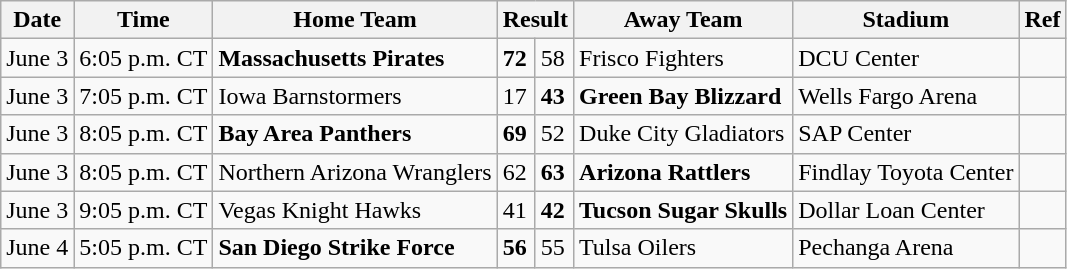<table class="wikitable">
<tr>
<th>Date</th>
<th>Time</th>
<th>Home Team</th>
<th colspan="2">Result</th>
<th>Away Team</th>
<th>Stadium</th>
<th>Ref</th>
</tr>
<tr>
<td>June 3</td>
<td>6:05 p.m. CT</td>
<td><strong>Massachusetts Pirates</strong></td>
<td><strong>72</strong></td>
<td>58</td>
<td>Frisco Fighters</td>
<td>DCU Center</td>
<td></td>
</tr>
<tr>
<td>June 3</td>
<td>7:05 p.m. CT</td>
<td>Iowa Barnstormers</td>
<td>17</td>
<td><strong>43</strong></td>
<td><strong>Green Bay Blizzard</strong></td>
<td>Wells Fargo Arena</td>
<td></td>
</tr>
<tr>
<td>June 3</td>
<td>8:05 p.m. CT</td>
<td><strong>Bay Area Panthers</strong></td>
<td><strong>69</strong></td>
<td>52</td>
<td>Duke City Gladiators</td>
<td>SAP Center</td>
<td></td>
</tr>
<tr>
<td>June 3</td>
<td>8:05 p.m. CT</td>
<td>Northern Arizona Wranglers</td>
<td>62</td>
<td><strong>63</strong></td>
<td><strong>Arizona Rattlers</strong></td>
<td>Findlay Toyota Center</td>
<td></td>
</tr>
<tr>
<td>June 3</td>
<td>9:05 p.m. CT</td>
<td>Vegas Knight Hawks</td>
<td>41</td>
<td><strong>42</strong></td>
<td><strong>Tucson Sugar Skulls</strong></td>
<td>Dollar Loan Center</td>
<td></td>
</tr>
<tr>
<td>June 4</td>
<td>5:05 p.m. CT</td>
<td><strong>San Diego Strike Force</strong></td>
<td><strong>56</strong></td>
<td>55</td>
<td>Tulsa Oilers</td>
<td>Pechanga Arena</td>
<td></td>
</tr>
</table>
